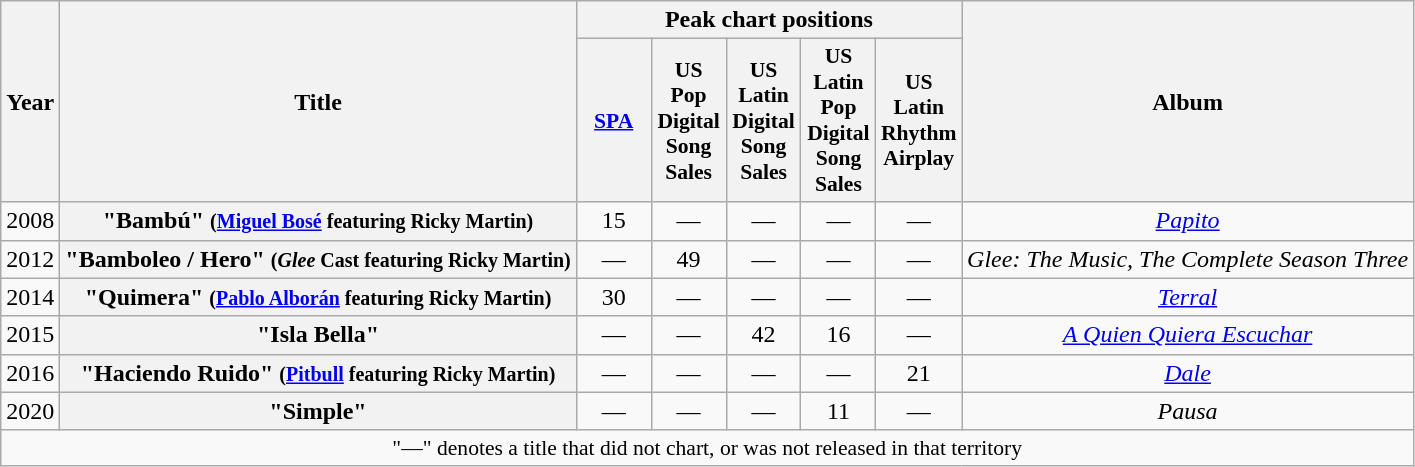<table class="wikitable plainrowheaders" style="text-align:center">
<tr>
<th scope="col" rowspan="2">Year</th>
<th scope="col" rowspan="2">Title</th>
<th colspan="5">Peak chart positions</th>
<th scope="col" rowspan="2">Album</th>
</tr>
<tr>
<th scope="col" style="width:3em;font-size:90%;"><a href='#'>SPA</a><br></th>
<th scope="col" style="width:3em;font-size:90%;">US Pop Digital Song Sales<br></th>
<th scope="col" style="width:3em;font-size:90%;">US Latin Digital Song Sales<br></th>
<th scope="col" style="width:3em;font-size:90%;">US Latin Pop Digital Song Sales<br></th>
<th scope="col" style="width:3em;font-size:90%;">US Latin Rhythm Airplay<br></th>
</tr>
<tr>
<td>2008</td>
<th scope="row">"Bambú" <small>(<a href='#'>Miguel Bosé</a> featuring Ricky Martin)</small></th>
<td>15</td>
<td>—</td>
<td>—</td>
<td>—</td>
<td>—</td>
<td><em><a href='#'>Papito</a></em></td>
</tr>
<tr>
<td>2012</td>
<th scope="row">"Bamboleo / Hero" <small>(<em>Glee</em> Cast featuring Ricky Martin)</small></th>
<td>—</td>
<td>49</td>
<td>—</td>
<td>—</td>
<td>—</td>
<td><em>Glee: The Music, The Complete Season Three</em></td>
</tr>
<tr>
<td>2014</td>
<th scope="row">"Quimera" <small>(<a href='#'>Pablo Alborán</a> featuring Ricky Martin)</small></th>
<td>30</td>
<td>—</td>
<td>—</td>
<td>—</td>
<td>—</td>
<td><em><a href='#'>Terral</a></em></td>
</tr>
<tr>
<td>2015</td>
<th scope="row">"Isla Bella"</th>
<td>—</td>
<td>—</td>
<td>42</td>
<td>16</td>
<td>—</td>
<td><em><a href='#'>A Quien Quiera Escuchar</a></em></td>
</tr>
<tr>
<td>2016</td>
<th scope="row">"Haciendo Ruido" <small>(<a href='#'>Pitbull</a> featuring Ricky Martin)</small></th>
<td>—</td>
<td>—</td>
<td>—</td>
<td>—</td>
<td>21</td>
<td><em><a href='#'>Dale</a></em></td>
</tr>
<tr>
<td>2020</td>
<th scope="row">"Simple"</th>
<td>—</td>
<td>—</td>
<td>—</td>
<td>11</td>
<td>—</td>
<td><em>Pausa</em></td>
</tr>
<tr>
<td colspan="8" style="font-size:90%">"—" denotes a title that did not chart, or was not released in that territory</td>
</tr>
</table>
